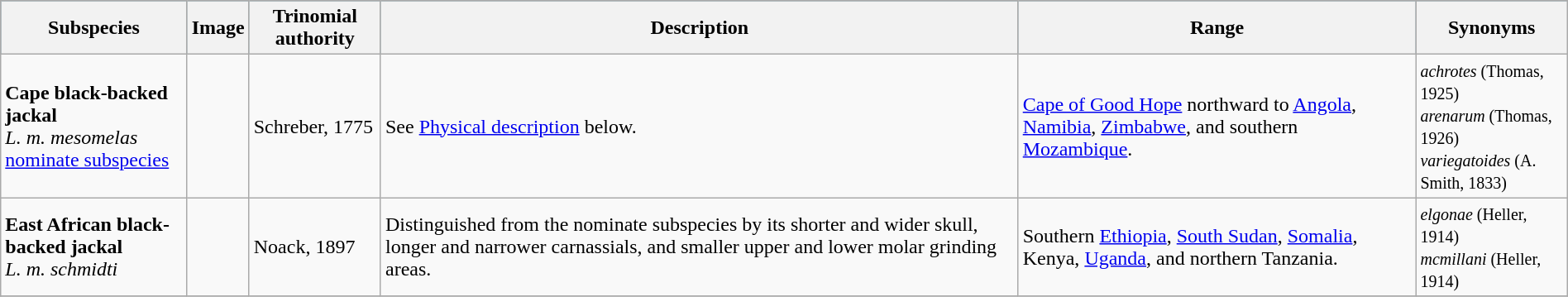<table class="wikitable collapsed" style="width:100%;">
<tr style="background:#115a6c;">
<th>Subspecies</th>
<th>Image</th>
<th>Trinomial authority</th>
<th>Description</th>
<th>Range</th>
<th>Synonyms</th>
</tr>
<tr>
<td><strong>Cape black-backed jackal</strong><br><em>L. m. mesomelas</em><br><a href='#'>nominate subspecies</a></td>
<td></td>
<td>Schreber, 1775</td>
<td>See <a href='#'>Physical description</a> below.</td>
<td><a href='#'>Cape of Good Hope</a> northward to <a href='#'>Angola</a>, <a href='#'>Namibia</a>, <a href='#'>Zimbabwe</a>, and southern <a href='#'>Mozambique</a>.</td>
<td><small><em>achrotes</em> (Thomas, 1925)<br><em>arenarum</em> (Thomas, 1926)<br><em>variegatoides</em> (A. Smith, 1833)</small></td>
</tr>
<tr>
<td><strong>East African black-backed jackal</strong><br><em>L. m. schmidti</em><br></td>
<td></td>
<td>Noack, 1897</td>
<td>Distinguished from the nominate subspecies by its shorter and wider skull, longer and narrower carnassials, and smaller upper and lower molar grinding areas.</td>
<td>Southern <a href='#'>Ethiopia</a>, <a href='#'>South Sudan</a>, <a href='#'>Somalia</a>, Kenya, <a href='#'>Uganda</a>, and northern Tanzania.</td>
<td><small><em>elgonae</em> (Heller, 1914)<br><em>mcmillani</em> (Heller, 1914)</small></td>
</tr>
<tr>
</tr>
</table>
